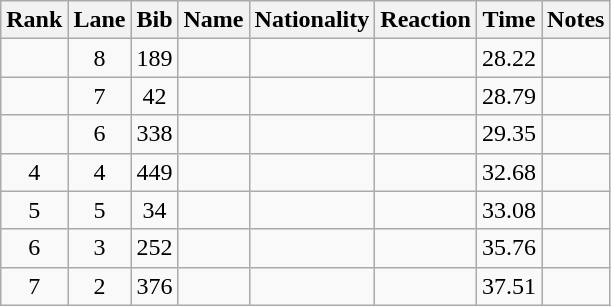<table class="wikitable sortable" style="text-align:center">
<tr>
<th>Rank</th>
<th>Lane</th>
<th>Bib</th>
<th>Name</th>
<th>Nationality</th>
<th>Reaction</th>
<th>Time</th>
<th>Notes</th>
</tr>
<tr>
<td></td>
<td>8</td>
<td>189</td>
<td align=left></td>
<td align=left></td>
<td></td>
<td>28.22</td>
<td></td>
</tr>
<tr>
<td></td>
<td>7</td>
<td>42</td>
<td align=left></td>
<td align=left></td>
<td></td>
<td>28.79</td>
<td></td>
</tr>
<tr>
<td></td>
<td>6</td>
<td>338</td>
<td align=left></td>
<td align=left></td>
<td></td>
<td>29.35</td>
<td></td>
</tr>
<tr>
<td>4</td>
<td>4</td>
<td>449</td>
<td align=left></td>
<td align=left></td>
<td></td>
<td>32.68</td>
<td></td>
</tr>
<tr>
<td>5</td>
<td>5</td>
<td>34</td>
<td align=left></td>
<td align=left></td>
<td></td>
<td>33.08</td>
<td></td>
</tr>
<tr>
<td>6</td>
<td>3</td>
<td>252</td>
<td align=left></td>
<td align=left></td>
<td></td>
<td>35.76</td>
<td></td>
</tr>
<tr>
<td>7</td>
<td>2</td>
<td>376</td>
<td align=left></td>
<td align=left></td>
<td></td>
<td>37.51</td>
<td></td>
</tr>
</table>
